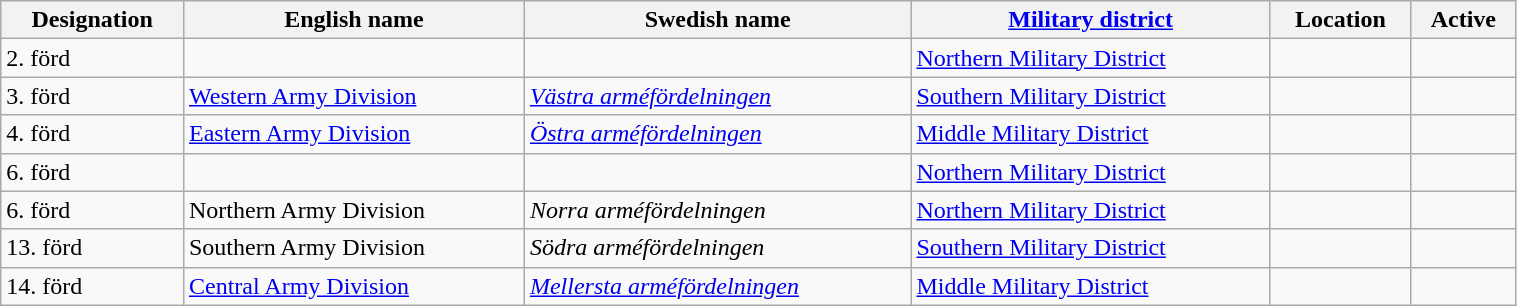<table class="wikitable" width=80% |>
<tr>
<th>Designation</th>
<th>English name</th>
<th>Swedish name</th>
<th><a href='#'>Military district</a></th>
<th>Location</th>
<th>Active</th>
</tr>
<tr>
<td>2. förd</td>
<td></td>
<td></td>
<td><a href='#'>Northern Military District</a></td>
<td></td>
<td></td>
</tr>
<tr>
<td>3. förd</td>
<td><a href='#'>Western Army Division</a></td>
<td><a href='#'><em>Västra arméfördelningen</em></a></td>
<td><a href='#'>Southern Military District</a></td>
<td></td>
<td></td>
</tr>
<tr>
<td>4. förd</td>
<td><a href='#'>Eastern Army Division</a></td>
<td><a href='#'><em>Östra arméfördelningen</em></a></td>
<td><a href='#'>Middle Military District</a></td>
<td></td>
<td></td>
</tr>
<tr>
<td>6. förd</td>
<td></td>
<td></td>
<td><a href='#'>Northern Military District</a></td>
<td></td>
<td></td>
</tr>
<tr>
<td>6. förd</td>
<td>Northern Army Division</td>
<td><em>Norra arméfördelningen</em></td>
<td><a href='#'>Northern Military District</a></td>
<td></td>
<td></td>
</tr>
<tr>
<td>13. förd</td>
<td>Southern Army Division</td>
<td><em>Södra arméfördelningen</em></td>
<td><a href='#'>Southern Military District</a></td>
<td></td>
<td></td>
</tr>
<tr>
<td>14. förd</td>
<td><a href='#'>Central Army Division</a></td>
<td><a href='#'><em>Mellersta arméfördelningen</em></a></td>
<td><a href='#'>Middle Military District</a></td>
<td></td>
<td></td>
</tr>
</table>
